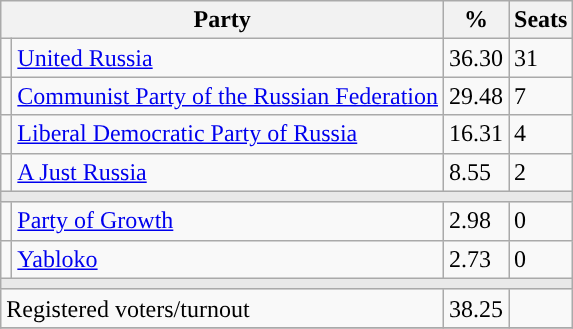<table class="wikitable">
<tr>
<th colspan=2>Party</th>
<th>%</th>
<th>Seats</th>
</tr>
<tr>
<td style="background:"></td>
<td><a href='#'>United Russia</a></td>
<td>36.30</td>
<td>31</td>
</tr>
<tr>
<td style="background:"></td>
<td><a href='#'>Communist Party of the Russian Federation</a></td>
<td>29.48</td>
<td>7</td>
</tr>
<tr>
<td style="background:"></td>
<td><a href='#'>Liberal Democratic Party of Russia</a></td>
<td>16.31</td>
<td>4</td>
</tr>
<tr>
<td style="background:"></td>
<td><a href='#'>A Just Russia</a></td>
<td>8.55</td>
<td>2</td>
</tr>
<tr>
<td colspan=4 style="background:#E9E9E9;"></td>
</tr>
<tr>
<td style="background:"></td>
<td><a href='#'>Party of Growth</a></td>
<td>2.98</td>
<td>0</td>
</tr>
<tr>
<td style="background:"></td>
<td><a href='#'>Yabloko</a></td>
<td>2.73</td>
<td>0</td>
</tr>
<tr>
<td colspan=4 style="background:#E9E9E9;"></td>
</tr>
<tr>
<td align=left colspan=2>Registered voters/turnout</td>
<td>38.25</td>
<td></td>
</tr>
<tr>
</tr>
</table>
